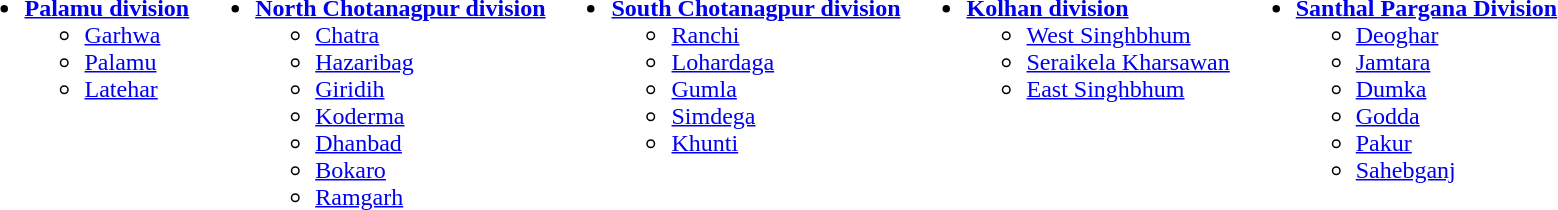<table>
<tr valign="top">
<td><br><ul><li><strong><a href='#'>Palamu division</a></strong><ul><li><a href='#'>Garhwa</a></li><li><a href='#'>Palamu</a></li><li><a href='#'>Latehar</a></li></ul></li></ul></td>
<td><br><ul><li><strong><a href='#'>North Chotanagpur division</a></strong><ul><li><a href='#'>Chatra</a></li><li><a href='#'>Hazaribag</a></li><li><a href='#'>Giridih</a></li><li><a href='#'>Koderma</a></li><li><a href='#'>Dhanbad</a></li><li><a href='#'>Bokaro</a></li><li><a href='#'>Ramgarh</a></li></ul></li></ul></td>
<td><br><ul><li><strong><a href='#'>South Chotanagpur division</a></strong><ul><li><a href='#'>Ranchi</a></li><li><a href='#'>Lohardaga</a></li><li><a href='#'>Gumla</a></li><li><a href='#'>Simdega</a></li><li><a href='#'>Khunti</a></li></ul></li></ul></td>
<td><br><ul><li><strong><a href='#'>Kolhan division</a></strong><ul><li><a href='#'>West Singhbhum</a></li><li><a href='#'>Seraikela Kharsawan</a></li><li><a href='#'>East Singhbhum</a></li></ul></li></ul></td>
<td><br><ul><li><strong><a href='#'>Santhal Pargana Division</a></strong><ul><li><a href='#'>Deoghar</a></li><li><a href='#'>Jamtara</a></li><li><a href='#'>Dumka</a></li><li><a href='#'>Godda</a></li><li><a href='#'>Pakur</a></li><li><a href='#'>Sahebganj</a></li></ul></li></ul></td>
</tr>
</table>
